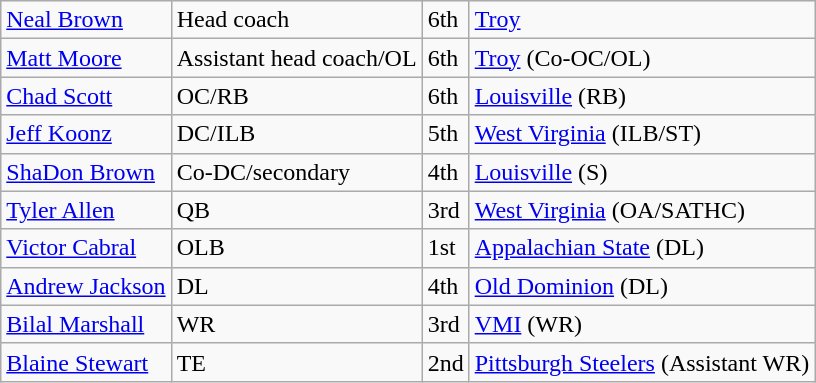<table class="wikitable">
<tr>
<td><a href='#'>Neal Brown</a></td>
<td>Head coach</td>
<td>6th</td>
<td><a href='#'>Troy</a></td>
</tr>
<tr>
<td><a href='#'>Matt Moore</a></td>
<td>Assistant head coach/OL</td>
<td>6th</td>
<td><a href='#'>Troy</a> (Co-OC/OL)</td>
</tr>
<tr>
<td><a href='#'>Chad Scott</a></td>
<td>OC/RB</td>
<td>6th</td>
<td><a href='#'>Louisville</a> (RB)</td>
</tr>
<tr>
<td><a href='#'>Jeff Koonz</a></td>
<td>DC/ILB</td>
<td>5th</td>
<td><a href='#'>West Virginia</a> (ILB/ST)</td>
</tr>
<tr>
<td><a href='#'>ShaDon Brown</a></td>
<td>Co-DC/secondary</td>
<td>4th</td>
<td><a href='#'>Louisville</a> (S)</td>
</tr>
<tr>
<td><a href='#'>Tyler Allen</a></td>
<td>QB</td>
<td>3rd</td>
<td><a href='#'>West Virginia</a> (OA/SATHC)</td>
</tr>
<tr>
<td><a href='#'>Victor Cabral</a></td>
<td>OLB</td>
<td>1st</td>
<td><a href='#'>Appalachian State</a> (DL)</td>
</tr>
<tr>
<td><a href='#'>Andrew Jackson</a></td>
<td>DL</td>
<td>4th</td>
<td><a href='#'>Old Dominion</a> (DL)</td>
</tr>
<tr>
<td><a href='#'>Bilal Marshall</a></td>
<td>WR</td>
<td>3rd</td>
<td><a href='#'>VMI</a> (WR)</td>
</tr>
<tr>
<td><a href='#'>Blaine Stewart</a></td>
<td>TE</td>
<td>2nd</td>
<td><a href='#'>Pittsburgh Steelers</a> (Assistant WR)</td>
</tr>
</table>
